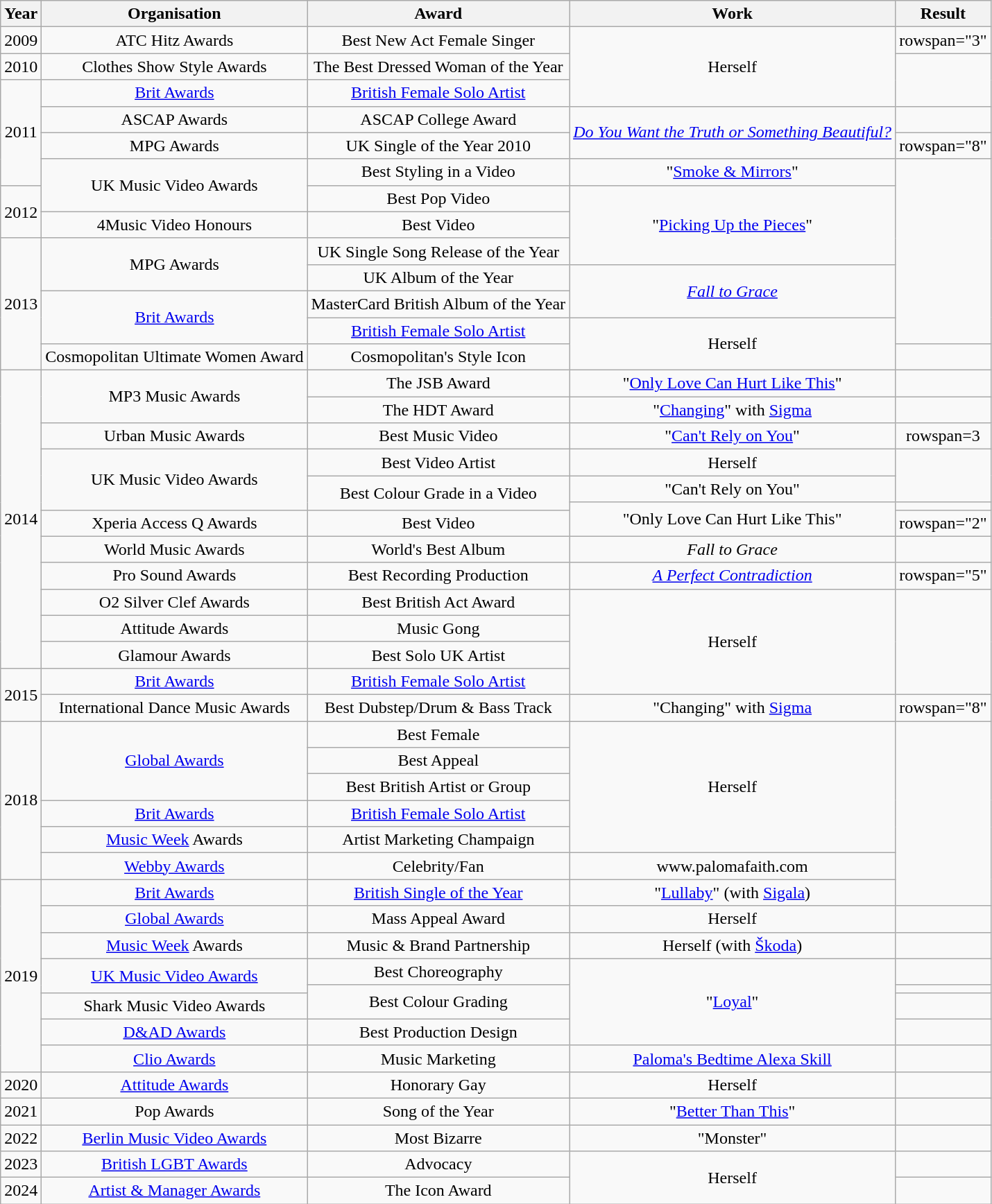<table class="wikitable plainrowheaders" style="text-align:center;">
<tr>
<th>Year</th>
<th>Organisation</th>
<th>Award</th>
<th>Work</th>
<th>Result</th>
</tr>
<tr>
<td>2009</td>
<td>ATC Hitz Awards</td>
<td>Best New Act Female Singer</td>
<td rowspan="3">Herself</td>
<td>rowspan="3" </td>
</tr>
<tr>
<td>2010</td>
<td>Clothes Show Style Awards</td>
<td>The Best Dressed Woman of the Year</td>
</tr>
<tr>
<td rowspan="4">2011</td>
<td><a href='#'>Brit Awards</a></td>
<td><a href='#'>British Female Solo Artist</a></td>
</tr>
<tr>
<td>ASCAP Awards</td>
<td>ASCAP College Award</td>
<td rowspan="2"><em><a href='#'>Do You Want the Truth or Something Beautiful?</a></em></td>
<td></td>
</tr>
<tr>
<td>MPG Awards</td>
<td>UK Single of the Year 2010</td>
<td>rowspan="8" </td>
</tr>
<tr>
<td rowspan="2">UK Music Video Awards</td>
<td>Best Styling in a Video</td>
<td>"<a href='#'>Smoke & Mirrors</a>"</td>
</tr>
<tr>
<td rowspan="2">2012</td>
<td>Best Pop Video</td>
<td rowspan="3">"<a href='#'>Picking Up the Pieces</a>"</td>
</tr>
<tr>
<td>4Music Video Honours</td>
<td>Best Video</td>
</tr>
<tr>
<td rowspan="5">2013</td>
<td rowspan="2">MPG Awards</td>
<td>UK Single Song Release of the Year</td>
</tr>
<tr>
<td>UK Album of the Year</td>
<td rowspan="2"><em><a href='#'>Fall to Grace</a></em></td>
</tr>
<tr>
<td rowspan="2"><a href='#'>Brit Awards</a></td>
<td>MasterCard British Album of the Year</td>
</tr>
<tr>
<td><a href='#'>British Female Solo Artist</a></td>
<td rowspan="2">Herself</td>
</tr>
<tr>
<td>Cosmopolitan Ultimate Women Award</td>
<td>Cosmopolitan's Style Icon</td>
<td></td>
</tr>
<tr>
<td rowspan="12">2014</td>
<td rowspan="2">MP3 Music Awards</td>
<td>The JSB Award</td>
<td>"<a href='#'>Only Love Can Hurt Like This</a>"</td>
<td></td>
</tr>
<tr>
<td>The HDT Award</td>
<td>"<a href='#'>Changing</a>" with <a href='#'>Sigma</a></td>
<td></td>
</tr>
<tr>
<td>Urban Music Awards</td>
<td>Best Music Video</td>
<td>"<a href='#'>Can't Rely on You</a>"</td>
<td>rowspan=3 </td>
</tr>
<tr>
<td rowspan="3">UK Music Video Awards</td>
<td>Best Video Artist</td>
<td>Herself</td>
</tr>
<tr>
<td rowspan="2">Best Colour Grade in a Video</td>
<td>"Can't Rely on You"</td>
</tr>
<tr>
<td rowspan="2">"Only Love Can Hurt Like This"</td>
<td></td>
</tr>
<tr>
<td>Xperia Access Q Awards</td>
<td>Best Video</td>
<td>rowspan="2" </td>
</tr>
<tr>
<td>World Music Awards</td>
<td>World's Best Album</td>
<td><em>Fall to Grace</em></td>
</tr>
<tr>
<td>Pro Sound Awards</td>
<td>Best Recording Production</td>
<td><em><a href='#'>A Perfect Contradiction</a></em></td>
<td>rowspan="5" </td>
</tr>
<tr>
<td>O2 Silver Clef Awards</td>
<td>Best British Act Award</td>
<td rowspan="4">Herself</td>
</tr>
<tr>
<td>Attitude Awards</td>
<td>Music Gong</td>
</tr>
<tr>
<td>Glamour Awards</td>
<td>Best Solo UK Artist</td>
</tr>
<tr>
<td rowspan="2">2015</td>
<td><a href='#'>Brit Awards</a></td>
<td><a href='#'>British Female Solo Artist</a></td>
</tr>
<tr>
<td>International Dance Music Awards</td>
<td>Best Dubstep/Drum & Bass Track</td>
<td>"Changing" with <a href='#'>Sigma</a></td>
<td>rowspan="8" </td>
</tr>
<tr>
<td rowspan="6">2018</td>
<td rowspan="3"><a href='#'>Global Awards</a></td>
<td>Best Female</td>
<td rowspan="5">Herself</td>
</tr>
<tr>
<td>Best Appeal</td>
</tr>
<tr>
<td>Best British Artist or Group</td>
</tr>
<tr>
<td><a href='#'>Brit Awards</a></td>
<td><a href='#'>British Female Solo Artist</a></td>
</tr>
<tr>
<td><a href='#'>Music Week</a> Awards</td>
<td>Artist Marketing Champaign</td>
</tr>
<tr>
<td><a href='#'>Webby Awards</a></td>
<td>Celebrity/Fan</td>
<td>www.palomafaith.com</td>
</tr>
<tr>
<td rowspan="8">2019</td>
<td><a href='#'>Brit Awards</a></td>
<td><a href='#'>British Single of the Year</a></td>
<td>"<a href='#'>Lullaby</a>" (with <a href='#'>Sigala</a>)</td>
</tr>
<tr>
<td><a href='#'>Global Awards</a></td>
<td>Mass Appeal Award</td>
<td>Herself</td>
<td></td>
</tr>
<tr>
<td><a href='#'>Music Week</a> Awards</td>
<td>Music & Brand Partnership</td>
<td>Herself (with <a href='#'>Škoda</a>)</td>
<td></td>
</tr>
<tr>
<td rowspan=2><a href='#'>UK Music Video Awards</a></td>
<td>Best Choreography</td>
<td rowspan=4>"<a href='#'>Loyal</a>"</td>
<td></td>
</tr>
<tr>
<td rowspan=2>Best Colour Grading</td>
<td></td>
</tr>
<tr>
<td>Shark Music Video Awards</td>
<td></td>
</tr>
<tr>
<td><a href='#'>D&AD Awards</a></td>
<td>Best Production Design</td>
<td></td>
</tr>
<tr>
<td><a href='#'>Clio Awards</a></td>
<td>Music Marketing</td>
<td><a href='#'>Paloma's Bedtime Alexa Skill</a></td>
<td></td>
</tr>
<tr>
<td>2020</td>
<td><a href='#'>Attitude Awards</a></td>
<td>Honorary Gay</td>
<td>Herself</td>
<td></td>
</tr>
<tr>
<td>2021</td>
<td>Pop Awards</td>
<td>Song of the Year</td>
<td>"<a href='#'>Better Than This</a>"</td>
<td></td>
</tr>
<tr>
<td>2022</td>
<td><a href='#'>Berlin Music Video Awards</a></td>
<td>Most Bizarre</td>
<td>"Monster"</td>
<td></td>
</tr>
<tr>
<td>2023</td>
<td><a href='#'>British LGBT Awards</a></td>
<td>Advocacy</td>
<td rowspan=2>Herself</td>
<td></td>
</tr>
<tr>
<td>2024</td>
<td><a href='#'>Artist & Manager Awards</a></td>
<td>The Icon Award</td>
<td></td>
</tr>
</table>
